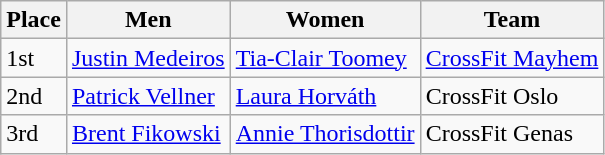<table class="wikitable">
<tr>
<th>Place</th>
<th>Men</th>
<th>Women </th>
<th>Team</th>
</tr>
<tr>
<td>1st</td>
<td> <a href='#'>Justin Medeiros</a></td>
<td> <a href='#'>Tia-Clair Toomey</a></td>
<td><a href='#'>CrossFit Mayhem</a></td>
</tr>
<tr>
<td>2nd</td>
<td> <a href='#'>Patrick Vellner</a></td>
<td> <a href='#'>Laura Horváth</a></td>
<td>CrossFit Oslo</td>
</tr>
<tr>
<td>3rd</td>
<td> <a href='#'>Brent Fikowski</a></td>
<td> <a href='#'>Annie Thorisdottir</a></td>
<td>CrossFit Genas</td>
</tr>
</table>
